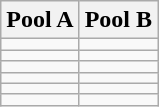<table class="wikitable">
<tr>
<th width=50%>Pool A</th>
<th width=50%>Pool B</th>
</tr>
<tr>
<td></td>
<td></td>
</tr>
<tr>
<td></td>
<td></td>
</tr>
<tr>
<td></td>
<td></td>
</tr>
<tr>
<td></td>
<td></td>
</tr>
<tr>
<td></td>
<td></td>
</tr>
<tr>
<td></td>
<td></td>
</tr>
</table>
